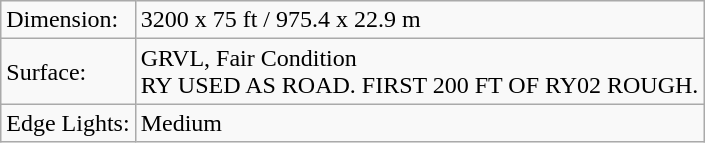<table class="wikitable">
<tr>
<td>Dimension:</td>
<td>3200 x 75 ft / 975.4 x 22.9 m</td>
</tr>
<tr>
<td>Surface:</td>
<td>GRVL, Fair Condition<br>RY USED AS ROAD. FIRST 200 FT OF RY02 ROUGH.</td>
</tr>
<tr>
<td>Edge Lights:</td>
<td>Medium</td>
</tr>
</table>
